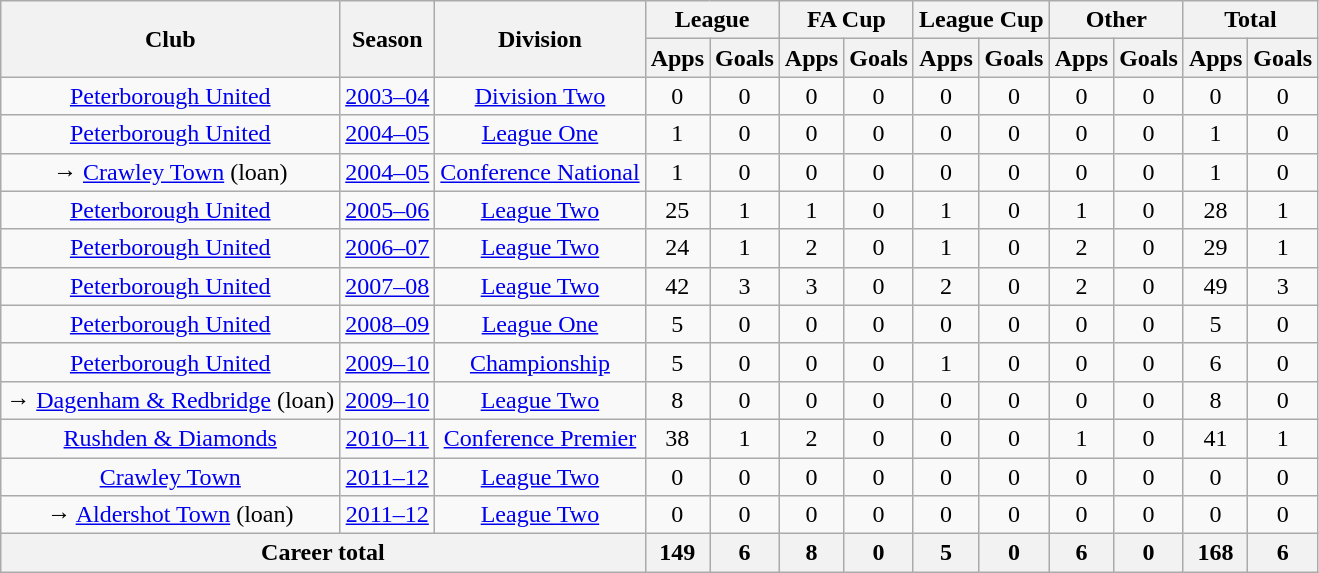<table class="wikitable" style="text-align:center">
<tr>
<th rowspan="2">Club</th>
<th rowspan="2">Season</th>
<th rowspan="2">Division</th>
<th colspan="2">League</th>
<th colspan="2">FA Cup</th>
<th colspan="2">League Cup</th>
<th colspan="2">Other</th>
<th colspan="2">Total</th>
</tr>
<tr>
<th>Apps</th>
<th>Goals</th>
<th>Apps</th>
<th>Goals</th>
<th>Apps</th>
<th>Goals</th>
<th>Apps</th>
<th>Goals</th>
<th>Apps</th>
<th>Goals</th>
</tr>
<tr>
<td><a href='#'>Peterborough United</a></td>
<td><a href='#'>2003–04</a></td>
<td><a href='#'>Division Two</a></td>
<td>0</td>
<td>0</td>
<td>0</td>
<td>0</td>
<td>0</td>
<td>0</td>
<td>0</td>
<td>0</td>
<td>0</td>
<td>0</td>
</tr>
<tr>
<td><a href='#'>Peterborough United</a></td>
<td><a href='#'>2004–05</a></td>
<td><a href='#'>League One</a></td>
<td>1</td>
<td>0</td>
<td>0</td>
<td>0</td>
<td>0</td>
<td>0</td>
<td>0</td>
<td>0</td>
<td>1</td>
<td>0</td>
</tr>
<tr>
<td>→ <a href='#'>Crawley Town</a> (loan)</td>
<td><a href='#'>2004–05</a></td>
<td><a href='#'>Conference National</a></td>
<td>1</td>
<td>0</td>
<td>0</td>
<td>0</td>
<td>0</td>
<td>0</td>
<td>0</td>
<td>0</td>
<td>1</td>
<td>0</td>
</tr>
<tr>
<td><a href='#'>Peterborough United</a></td>
<td><a href='#'>2005–06</a></td>
<td><a href='#'>League Two</a></td>
<td>25</td>
<td>1</td>
<td>1</td>
<td>0</td>
<td>1</td>
<td>0</td>
<td>1</td>
<td>0</td>
<td>28</td>
<td>1</td>
</tr>
<tr>
<td><a href='#'>Peterborough United</a></td>
<td><a href='#'>2006–07</a></td>
<td><a href='#'>League Two</a></td>
<td>24</td>
<td>1</td>
<td>2</td>
<td>0</td>
<td>1</td>
<td>0</td>
<td>2</td>
<td>0</td>
<td>29</td>
<td>1</td>
</tr>
<tr>
<td><a href='#'>Peterborough United</a></td>
<td><a href='#'>2007–08</a></td>
<td><a href='#'>League Two</a></td>
<td>42</td>
<td>3</td>
<td>3</td>
<td>0</td>
<td>2</td>
<td>0</td>
<td>2</td>
<td>0</td>
<td>49</td>
<td>3</td>
</tr>
<tr>
<td><a href='#'>Peterborough United</a></td>
<td><a href='#'>2008–09</a></td>
<td><a href='#'>League One</a></td>
<td>5</td>
<td>0</td>
<td>0</td>
<td>0</td>
<td>0</td>
<td>0</td>
<td>0</td>
<td>0</td>
<td>5</td>
<td>0</td>
</tr>
<tr>
<td><a href='#'>Peterborough United</a></td>
<td><a href='#'>2009–10</a></td>
<td><a href='#'>Championship</a></td>
<td>5</td>
<td>0</td>
<td>0</td>
<td>0</td>
<td>1</td>
<td>0</td>
<td>0</td>
<td>0</td>
<td>6</td>
<td>0</td>
</tr>
<tr>
<td>→ <a href='#'>Dagenham & Redbridge</a> (loan)</td>
<td><a href='#'>2009–10</a></td>
<td><a href='#'>League Two</a></td>
<td>8</td>
<td>0</td>
<td>0</td>
<td>0</td>
<td>0</td>
<td>0</td>
<td>0</td>
<td>0</td>
<td>8</td>
<td>0</td>
</tr>
<tr>
<td><a href='#'>Rushden & Diamonds</a></td>
<td><a href='#'>2010–11</a></td>
<td><a href='#'>Conference Premier</a></td>
<td>38</td>
<td>1</td>
<td>2</td>
<td>0</td>
<td>0</td>
<td>0</td>
<td>1</td>
<td>0</td>
<td>41</td>
<td>1</td>
</tr>
<tr>
<td><a href='#'>Crawley Town</a></td>
<td><a href='#'>2011–12</a></td>
<td><a href='#'>League Two</a></td>
<td>0</td>
<td>0</td>
<td>0</td>
<td>0</td>
<td>0</td>
<td>0</td>
<td>0</td>
<td>0</td>
<td>0</td>
<td>0</td>
</tr>
<tr>
<td>→ <a href='#'>Aldershot Town</a> (loan)</td>
<td><a href='#'>2011–12</a></td>
<td><a href='#'>League Two</a></td>
<td>0</td>
<td>0</td>
<td>0</td>
<td>0</td>
<td>0</td>
<td>0</td>
<td>0</td>
<td>0</td>
<td>0</td>
<td>0</td>
</tr>
<tr>
<th colspan="3">Career total</th>
<th>149</th>
<th>6</th>
<th>8</th>
<th>0</th>
<th>5</th>
<th>0</th>
<th>6</th>
<th>0</th>
<th>168</th>
<th>6</th>
</tr>
</table>
